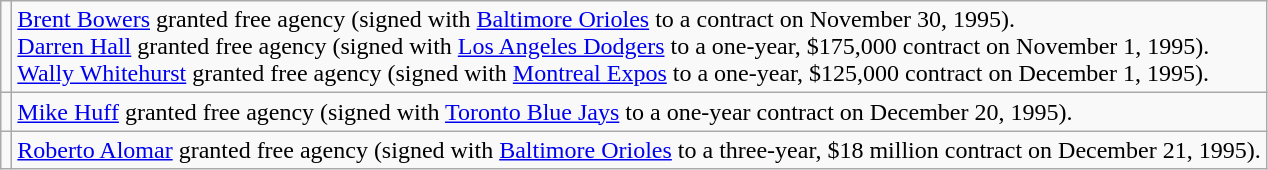<table class="wikitable">
<tr>
<td></td>
<td><a href='#'>Brent Bowers</a> granted free agency (signed with <a href='#'>Baltimore Orioles</a> to a contract on November 30, 1995). <br><a href='#'>Darren Hall</a> granted free agency (signed with <a href='#'>Los Angeles Dodgers</a> to a one-year, $175,000 contract on November 1, 1995). <br><a href='#'>Wally Whitehurst</a> granted free agency (signed with <a href='#'>Montreal Expos</a> to a one-year, $125,000 contract on December 1, 1995).</td>
</tr>
<tr>
<td></td>
<td><a href='#'>Mike Huff</a> granted free agency (signed with <a href='#'>Toronto Blue Jays</a> to a one-year contract on December 20, 1995).</td>
</tr>
<tr>
<td></td>
<td><a href='#'>Roberto Alomar</a> granted free agency (signed with <a href='#'>Baltimore Orioles</a> to a three-year, $18 million contract on December 21, 1995).</td>
</tr>
</table>
